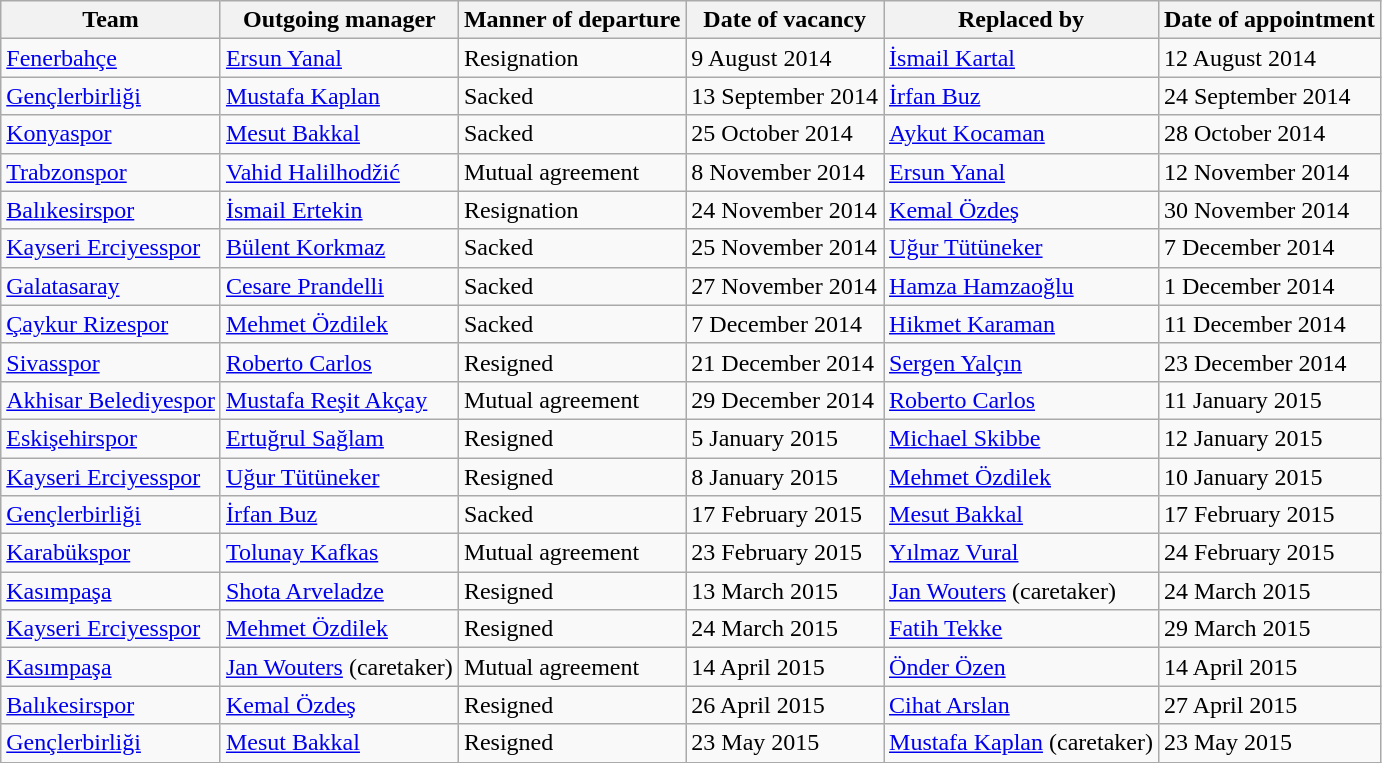<table class="wikitable">
<tr>
<th>Team</th>
<th>Outgoing manager</th>
<th>Manner of departure</th>
<th>Date of vacancy</th>
<th>Replaced by</th>
<th>Date of appointment</th>
</tr>
<tr>
<td><a href='#'>Fenerbahçe</a></td>
<td> <a href='#'>Ersun Yanal</a></td>
<td>Resignation</td>
<td>9 August 2014</td>
<td> <a href='#'>İsmail Kartal</a></td>
<td>12 August 2014</td>
</tr>
<tr>
<td><a href='#'>Gençlerbirliği</a></td>
<td> <a href='#'>Mustafa Kaplan</a></td>
<td>Sacked</td>
<td>13 September 2014 </td>
<td> <a href='#'>İrfan Buz</a></td>
<td>24 September 2014</td>
</tr>
<tr>
<td><a href='#'>Konyaspor</a></td>
<td> <a href='#'>Mesut Bakkal</a></td>
<td>Sacked</td>
<td>25 October 2014 </td>
<td> <a href='#'>Aykut Kocaman</a></td>
<td>28 October 2014</td>
</tr>
<tr>
<td><a href='#'>Trabzonspor</a></td>
<td> <a href='#'>Vahid Halilhodžić</a></td>
<td>Mutual agreement</td>
<td>8 November 2014 </td>
<td> <a href='#'>Ersun Yanal</a></td>
<td>12 November 2014 </td>
</tr>
<tr>
<td><a href='#'>Balıkesirspor</a></td>
<td> <a href='#'>İsmail Ertekin</a></td>
<td>Resignation</td>
<td>24 November 2014 </td>
<td> <a href='#'>Kemal Özdeş</a></td>
<td>30 November 2014</td>
</tr>
<tr>
<td><a href='#'>Kayseri Erciyesspor</a></td>
<td> <a href='#'>Bülent Korkmaz</a></td>
<td>Sacked</td>
<td>25 November 2014 </td>
<td> <a href='#'>Uğur Tütüneker</a></td>
<td>7 December 2014</td>
</tr>
<tr>
<td><a href='#'>Galatasaray</a></td>
<td> <a href='#'>Cesare Prandelli</a></td>
<td>Sacked</td>
<td>27 November 2014 </td>
<td> <a href='#'>Hamza Hamzaoğlu</a></td>
<td>1 December 2014 </td>
</tr>
<tr>
<td><a href='#'>Çaykur Rizespor</a></td>
<td> <a href='#'>Mehmet Özdilek</a></td>
<td>Sacked</td>
<td>7 December 2014 </td>
<td> <a href='#'>Hikmet Karaman</a></td>
<td>11 December 2014 </td>
</tr>
<tr>
<td><a href='#'>Sivasspor</a></td>
<td> <a href='#'>Roberto Carlos</a></td>
<td>Resigned</td>
<td>21 December 2014 </td>
<td> <a href='#'>Sergen Yalçın</a></td>
<td>23 December 2014 </td>
</tr>
<tr>
<td><a href='#'>Akhisar Belediyespor</a></td>
<td> <a href='#'>Mustafa Reşit Akçay</a></td>
<td>Mutual agreement</td>
<td>29 December 2014 </td>
<td> <a href='#'>Roberto Carlos</a></td>
<td>11 January 2015 </td>
</tr>
<tr>
<td><a href='#'>Eskişehirspor</a></td>
<td> <a href='#'>Ertuğrul Sağlam</a></td>
<td>Resigned</td>
<td>5 January 2015 </td>
<td> <a href='#'>Michael Skibbe</a></td>
<td>12 January 2015 </td>
</tr>
<tr>
<td><a href='#'>Kayseri Erciyesspor</a></td>
<td> <a href='#'>Uğur Tütüneker</a></td>
<td>Resigned</td>
<td>8 January 2015 </td>
<td> <a href='#'>Mehmet Özdilek</a></td>
<td>10 January 2015 </td>
</tr>
<tr>
<td><a href='#'>Gençlerbirliği</a></td>
<td> <a href='#'>İrfan Buz</a></td>
<td>Sacked</td>
<td>17 February 2015 </td>
<td> <a href='#'>Mesut Bakkal</a></td>
<td>17 February 2015 </td>
</tr>
<tr>
<td><a href='#'>Karabükspor</a></td>
<td> <a href='#'>Tolunay Kafkas</a></td>
<td>Mutual agreement</td>
<td>23 February 2015 </td>
<td> <a href='#'>Yılmaz Vural</a></td>
<td>24 February 2015 </td>
</tr>
<tr>
<td><a href='#'>Kasımpaşa</a></td>
<td> <a href='#'>Shota Arveladze</a></td>
<td>Resigned</td>
<td>13 March 2015 </td>
<td> <a href='#'>Jan Wouters</a> (caretaker)</td>
<td>24 March 2015 </td>
</tr>
<tr>
<td><a href='#'>Kayseri Erciyesspor</a></td>
<td> <a href='#'>Mehmet Özdilek</a></td>
<td>Resigned</td>
<td>24 March 2015 </td>
<td> <a href='#'>Fatih Tekke</a></td>
<td>29 March 2015 </td>
</tr>
<tr>
<td><a href='#'>Kasımpaşa</a></td>
<td> <a href='#'>Jan Wouters</a> (caretaker)</td>
<td>Mutual agreement</td>
<td>14 April 2015</td>
<td> <a href='#'>Önder Özen</a></td>
<td>14 April 2015 </td>
</tr>
<tr>
<td><a href='#'>Balıkesirspor</a></td>
<td> <a href='#'>Kemal Özdeş</a></td>
<td>Resigned</td>
<td>26 April 2015 </td>
<td> <a href='#'>Cihat Arslan</a></td>
<td>27 April 2015 </td>
</tr>
<tr>
<td><a href='#'>Gençlerbirliği</a></td>
<td> <a href='#'>Mesut Bakkal</a></td>
<td>Resigned</td>
<td>23 May 2015 </td>
<td> <a href='#'>Mustafa Kaplan</a> (caretaker)</td>
<td>23 May 2015</td>
</tr>
</table>
